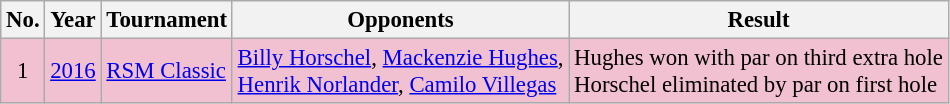<table class="wikitable" style="font-size:95%;">
<tr>
<th>No.</th>
<th>Year</th>
<th>Tournament</th>
<th>Opponents</th>
<th>Result</th>
</tr>
<tr style="background:#F2C1D1;">
<td align=center>1</td>
<td><a href='#'>2016</a></td>
<td><a href='#'>RSM Classic</a></td>
<td> <a href='#'>Billy Horschel</a>,  <a href='#'>Mackenzie Hughes</a>,<br> <a href='#'>Henrik Norlander</a>,  <a href='#'>Camilo Villegas</a></td>
<td>Hughes won with par on third extra hole<br>Horschel eliminated by par on first hole</td>
</tr>
</table>
